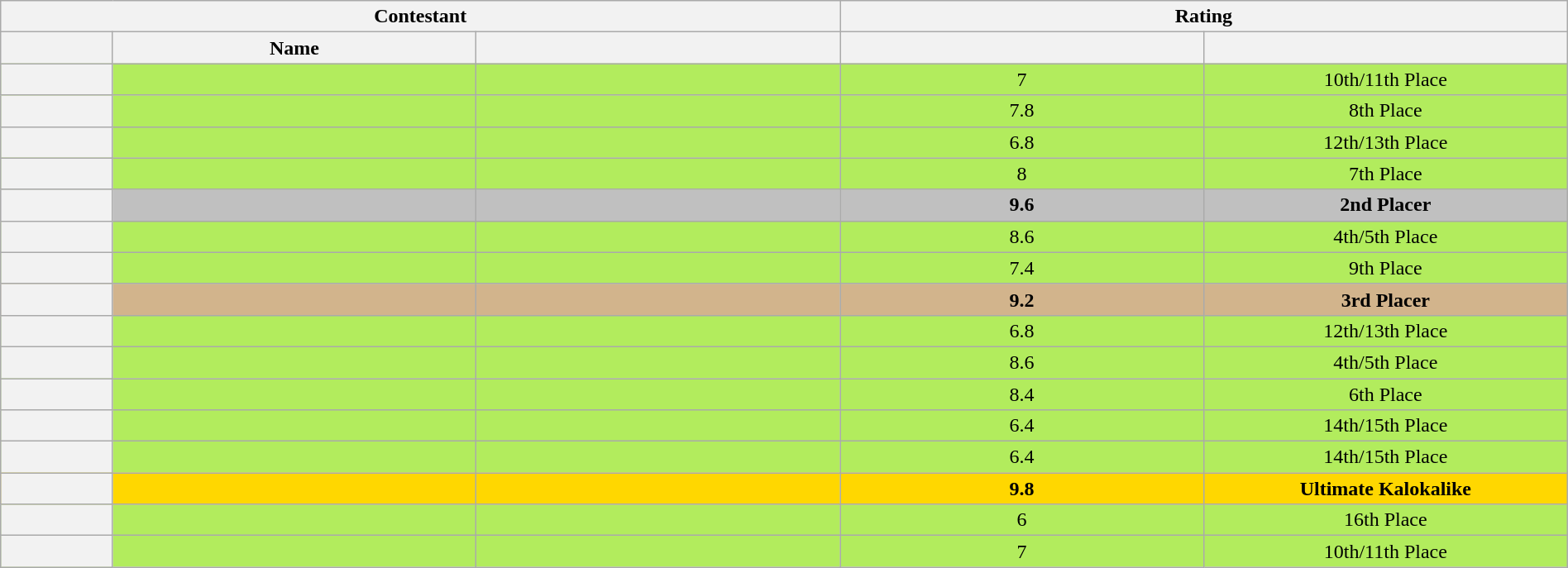<table class="wikitable" style="text-align:center;" width="100%">
<tr>
<th colspan="3" width="70%">Contestant</th>
<th colspan="2" width="30%">Rating</th>
</tr>
<tr>
<th width="5%"></th>
<th width="16.25%">Name</th>
<th width="16.25%"></th>
<th width="16.25%"></th>
<th width="16.25%"></th>
</tr>
<tr style="background:#B2EC5D;">
<th></th>
<td></td>
<td></td>
<td>7<br></td>
<td>10th/11th Place</td>
</tr>
<tr style="background:#B2EC5D;">
<th></th>
<td></td>
<td></td>
<td>7.8<br></td>
<td>8th Place</td>
</tr>
<tr style="background:#B2EC5D;">
<th></th>
<td></td>
<td></td>
<td>6.8<br></td>
<td>12th/13th Place</td>
</tr>
<tr style="background:#B2EC5D;">
<th></th>
<td></td>
<td></td>
<td>8<br></td>
<td>7th Place</td>
</tr>
<tr style="background:silver;">
<th></th>
<td></td>
<td></td>
<td><strong>9.6</strong><br></td>
<td><strong>2nd Placer</strong></td>
</tr>
<tr style="background:#B2EC5D;">
<th></th>
<td></td>
<td></td>
<td>8.6<br></td>
<td>4th/5th Place</td>
</tr>
<tr style="background:#B2EC5D;">
<th></th>
<td></td>
<td></td>
<td>7.4<br></td>
<td>9th Place</td>
</tr>
<tr style="background:tan;">
<th></th>
<td></td>
<td></td>
<td><strong>9.2</strong><br></td>
<td><strong>3rd Placer</strong></td>
</tr>
<tr style="background:#B2EC5D;">
<th></th>
<td></td>
<td></td>
<td>6.8<br></td>
<td>12th/13th Place</td>
</tr>
<tr style="background:#B2EC5D;">
<th></th>
<td></td>
<td></td>
<td>8.6<br></td>
<td>4th/5th Place</td>
</tr>
<tr style="background:#B2EC5D;">
<th></th>
<td></td>
<td></td>
<td>8.4<br></td>
<td>6th Place</td>
</tr>
<tr style="background:#B2EC5D;">
<th></th>
<td></td>
<td></td>
<td>6.4<br></td>
<td>14th/15th Place</td>
</tr>
<tr style="background:#B2EC5D;">
<th></th>
<td></td>
<td></td>
<td>6.4<br></td>
<td>14th/15th Place</td>
</tr>
<tr style="background:gold;">
<th></th>
<td></td>
<td></td>
<td><strong>9.8</strong><br></td>
<td><strong>Ultimate Kalokalike</strong></td>
</tr>
<tr style="background:#B2EC5D;">
<th></th>
<td></td>
<td></td>
<td>6<br></td>
<td>16th Place</td>
</tr>
<tr style="background:#B2EC5D;">
<th></th>
<td></td>
<td></td>
<td>7<br></td>
<td>10th/11th Place</td>
</tr>
</table>
